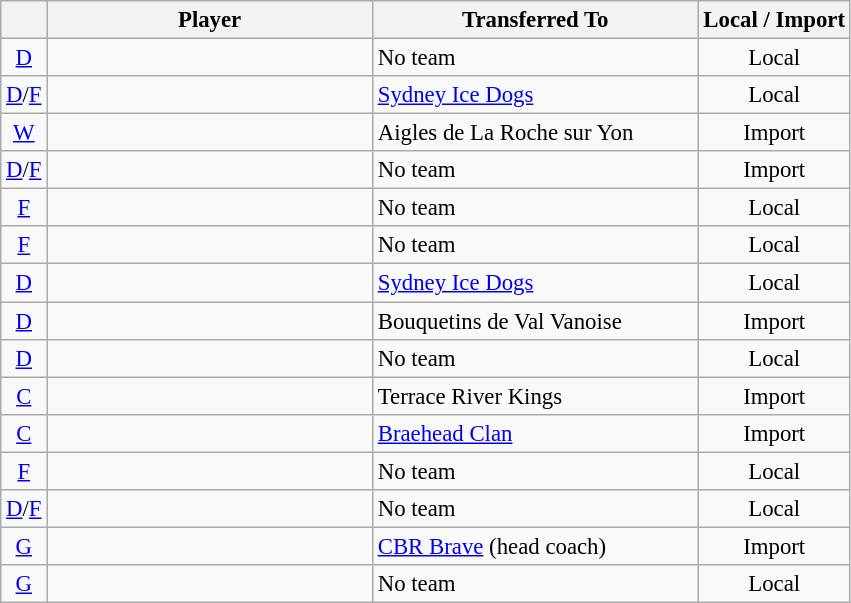<table class="wikitable plainrowheaders sortable" style="font-size:95%; text-align: center">
<tr>
<th></th>
<th scope="col" style="width:210px;">Player</th>
<th scope="col" style="width:210px;">Transferred To</th>
<th>Local / Import</th>
</tr>
<tr>
<td><a href='#'>D</a></td>
<td align="left"> </td>
<td align="left">No team</td>
<td>Local</td>
</tr>
<tr>
<td><a href='#'>D</a>/<a href='#'>F</a></td>
<td align="left"> </td>
<td align="left"> <a href='#'>Sydney Ice Dogs</a></td>
<td>Local</td>
</tr>
<tr>
<td><a href='#'>W</a></td>
<td align="left"> </td>
<td align="left"> Aigles de La Roche sur Yon</td>
<td>Import</td>
</tr>
<tr>
<td><a href='#'>D</a>/<a href='#'>F</a></td>
<td align="left"> </td>
<td align="left">No team</td>
<td>Import</td>
</tr>
<tr>
<td><a href='#'>F</a></td>
<td align="left"> </td>
<td align="left">No team</td>
<td>Local</td>
</tr>
<tr>
<td><a href='#'>F</a></td>
<td align="left"> </td>
<td align="left">No team</td>
<td>Local</td>
</tr>
<tr>
<td><a href='#'>D</a></td>
<td align="left"> </td>
<td align="left"> <a href='#'>Sydney Ice Dogs</a></td>
<td>Local</td>
</tr>
<tr>
<td><a href='#'>D</a></td>
<td align="left"> </td>
<td align="left"> Bouquetins de Val Vanoise</td>
<td>Import</td>
</tr>
<tr>
<td><a href='#'>D</a></td>
<td align="left"> </td>
<td align="left">No team</td>
<td>Local</td>
</tr>
<tr>
<td><a href='#'>C</a></td>
<td align="left"> </td>
<td align="left"> Terrace River Kings</td>
<td>Import</td>
</tr>
<tr>
<td><a href='#'>C</a></td>
<td align="left"> </td>
<td align="left"> <a href='#'>Braehead Clan</a></td>
<td>Import</td>
</tr>
<tr>
<td><a href='#'>F</a></td>
<td align="left"> </td>
<td align="left">No team</td>
<td>Local</td>
</tr>
<tr>
<td><a href='#'>D</a>/<a href='#'>F</a></td>
<td align="left"> </td>
<td align="left">No team</td>
<td>Local</td>
</tr>
<tr>
<td><a href='#'>G</a></td>
<td align="left"> </td>
<td align="left"> <a href='#'>CBR Brave</a> (head coach)</td>
<td>Import</td>
</tr>
<tr>
<td><a href='#'>G</a></td>
<td align="left"> </td>
<td align="left">No team</td>
<td>Local</td>
</tr>
</table>
